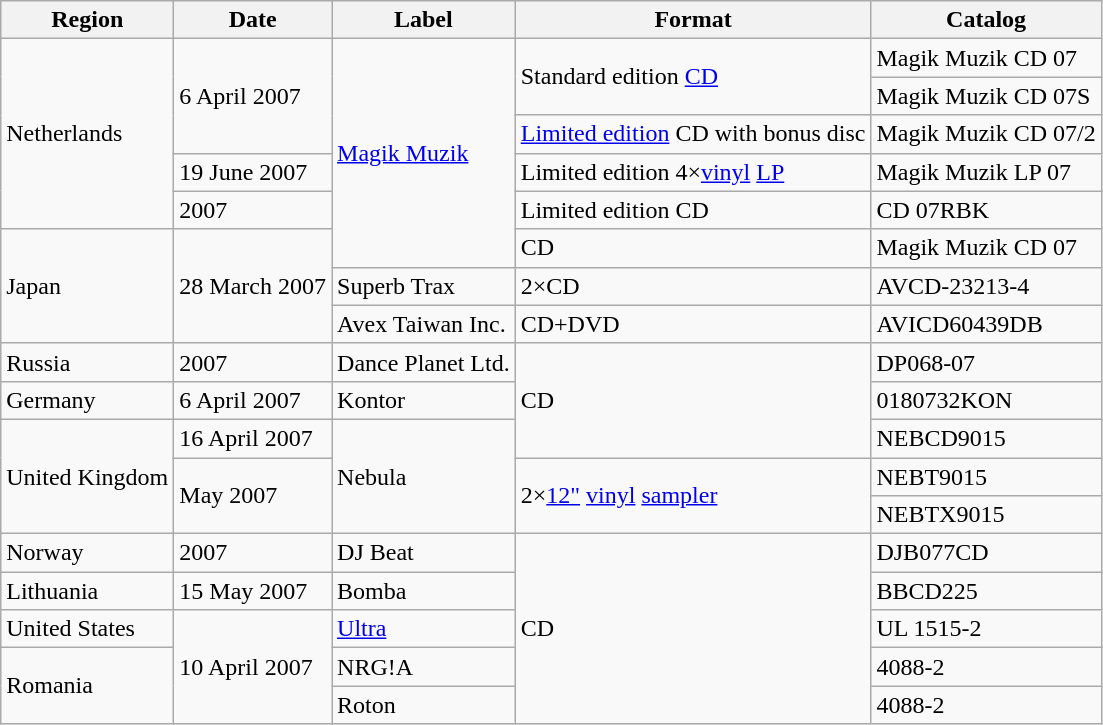<table class="wikitable">
<tr>
<th>Region</th>
<th>Date</th>
<th>Label</th>
<th>Format</th>
<th>Catalog</th>
</tr>
<tr>
<td rowspan="5">Netherlands</td>
<td rowspan="3">6 April 2007</td>
<td rowspan="6"><a href='#'>Magik Muzik</a></td>
<td rowspan="2">Standard edition <a href='#'>CD</a></td>
<td>Magik Muzik CD 07</td>
</tr>
<tr>
<td>Magik Muzik CD 07S</td>
</tr>
<tr>
<td><a href='#'>Limited edition</a> CD with bonus disc</td>
<td>Magik Muzik CD 07/2</td>
</tr>
<tr>
<td>19 June 2007</td>
<td>Limited edition 4×<a href='#'>vinyl</a> <a href='#'>LP</a></td>
<td>Magik Muzik LP 07</td>
</tr>
<tr>
<td>2007</td>
<td>Limited edition CD</td>
<td>CD 07RBK</td>
</tr>
<tr>
<td rowspan="3">Japan</td>
<td rowspan="3">28 March 2007</td>
<td>CD</td>
<td>Magik Muzik CD 07</td>
</tr>
<tr>
<td>Superb Trax</td>
<td>2×CD</td>
<td>AVCD-23213-4</td>
</tr>
<tr>
<td>Avex Taiwan Inc.</td>
<td>CD+DVD</td>
<td>AVICD60439DB</td>
</tr>
<tr>
<td>Russia</td>
<td>2007</td>
<td>Dance Planet Ltd.</td>
<td rowspan="3">CD</td>
<td>DP068-07</td>
</tr>
<tr>
<td>Germany</td>
<td>6 April 2007</td>
<td>Kontor</td>
<td>0180732KON</td>
</tr>
<tr>
<td rowspan="3">United Kingdom</td>
<td>16 April 2007</td>
<td rowspan="3">Nebula</td>
<td>NEBCD9015</td>
</tr>
<tr>
<td rowspan="2">May 2007</td>
<td rowspan="2">2×<a href='#'>12"</a> <a href='#'>vinyl</a> <a href='#'>sampler</a></td>
<td>NEBT9015</td>
</tr>
<tr>
<td>NEBTX9015</td>
</tr>
<tr>
<td>Norway</td>
<td>2007</td>
<td>DJ Beat</td>
<td rowspan="5">CD</td>
<td>DJB077CD</td>
</tr>
<tr>
<td>Lithuania</td>
<td>15 May 2007</td>
<td>Bomba</td>
<td>BBCD225</td>
</tr>
<tr>
<td>United States</td>
<td rowspan="3">10 April 2007</td>
<td><a href='#'>Ultra</a></td>
<td>UL 1515-2</td>
</tr>
<tr>
<td rowspan="2">Romania</td>
<td>NRG!A</td>
<td>4088-2</td>
</tr>
<tr>
<td>Roton</td>
<td>4088-2</td>
</tr>
</table>
